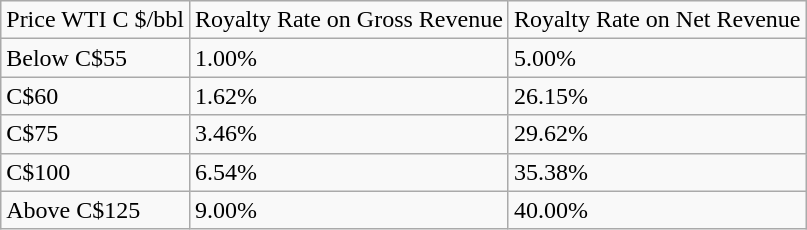<table class="wikitable">
<tr>
<td>Price WTI C $/bbl</td>
<td>Royalty Rate on Gross Revenue</td>
<td>Royalty Rate on Net Revenue</td>
</tr>
<tr>
<td>Below C$55</td>
<td>1.00%</td>
<td>5.00%</td>
</tr>
<tr>
<td>C$60</td>
<td>1.62%</td>
<td>26.15%</td>
</tr>
<tr>
<td>C$75</td>
<td>3.46%</td>
<td>29.62%</td>
</tr>
<tr>
<td>C$100</td>
<td>6.54%</td>
<td>35.38%</td>
</tr>
<tr>
<td>Above C$125</td>
<td>9.00%</td>
<td>40.00%</td>
</tr>
</table>
